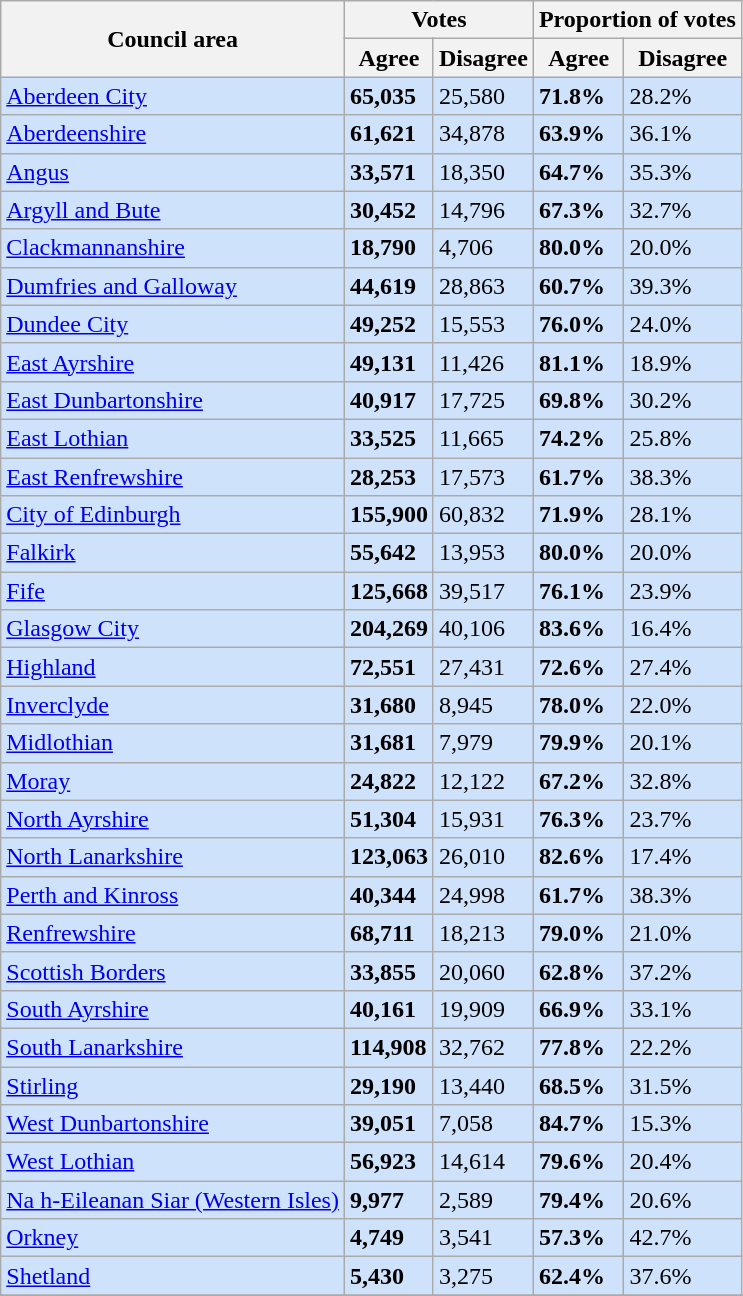<table class="wikitable sortable">
<tr>
<th rowspan=2>Council area</th>
<th colspan=2>Votes</th>
<th colspan=2>Proportion of votes</th>
</tr>
<tr>
<th>Agree</th>
<th>Disagree</th>
<th>Agree</th>
<th>Disagree</th>
</tr>
<tr style="background:#CFE2FC;">
<td><a href='#'>Aberdeen City</a></td>
<td><strong>65,035</strong></td>
<td>25,580</td>
<td><strong>71.8%</strong></td>
<td>28.2%</td>
</tr>
<tr style="background:#CFE2FC;">
<td><a href='#'>Aberdeenshire</a></td>
<td><strong>61,621</strong></td>
<td>34,878</td>
<td><strong>63.9%</strong></td>
<td>36.1%</td>
</tr>
<tr style="background:#CFE2FC;">
<td><a href='#'>Angus</a></td>
<td><strong>33,571</strong></td>
<td>18,350</td>
<td><strong>64.7%</strong></td>
<td>35.3%</td>
</tr>
<tr style="background:#CFE2FC;">
<td><a href='#'>Argyll and Bute</a></td>
<td><strong>30,452</strong></td>
<td>14,796</td>
<td><strong>67.3%</strong></td>
<td>32.7%</td>
</tr>
<tr style="background:#CFE2FC;">
<td><a href='#'>Clackmannanshire</a></td>
<td><strong>18,790</strong></td>
<td>4,706</td>
<td><strong>80.0%</strong></td>
<td>20.0%</td>
</tr>
<tr style="background:#CFE2FC;">
<td><a href='#'>Dumfries and Galloway</a></td>
<td><strong>44,619</strong></td>
<td>28,863</td>
<td><strong>60.7%</strong></td>
<td>39.3%</td>
</tr>
<tr style="background:#CFE2FC;">
<td><a href='#'>Dundee City</a></td>
<td><strong>49,252</strong></td>
<td>15,553</td>
<td><strong>76.0%</strong></td>
<td>24.0%</td>
</tr>
<tr style="background:#CFE2FC;">
<td><a href='#'>East Ayrshire</a></td>
<td><strong>49,131</strong></td>
<td>11,426</td>
<td><strong>81.1%</strong></td>
<td>18.9%</td>
</tr>
<tr style="background:#CFE2FC;">
<td><a href='#'>East Dunbartonshire</a></td>
<td><strong>40,917</strong></td>
<td>17,725</td>
<td><strong>69.8%</strong></td>
<td>30.2%</td>
</tr>
<tr style="background:#CFE2FC;">
<td><a href='#'>East Lothian</a></td>
<td><strong>33,525</strong></td>
<td>11,665</td>
<td><strong>74.2%</strong></td>
<td>25.8%</td>
</tr>
<tr style="background:#CFE2FC;">
<td><a href='#'>East Renfrewshire</a></td>
<td><strong>28,253</strong></td>
<td>17,573</td>
<td><strong>61.7%</strong></td>
<td>38.3%</td>
</tr>
<tr style="background:#CFE2FC;">
<td><a href='#'>City of Edinburgh</a></td>
<td><strong>155,900</strong></td>
<td>60,832</td>
<td><strong>71.9%</strong></td>
<td>28.1%</td>
</tr>
<tr style="background:#CFE2FC;">
<td><a href='#'>Falkirk</a></td>
<td><strong>55,642</strong></td>
<td>13,953</td>
<td><strong>80.0%</strong></td>
<td>20.0%</td>
</tr>
<tr style="background:#CFE2FC;">
<td><a href='#'>Fife</a></td>
<td><strong>125,668</strong></td>
<td>39,517</td>
<td><strong>76.1%</strong></td>
<td>23.9%</td>
</tr>
<tr style="background:#CFE2FC;">
<td><a href='#'>Glasgow City</a></td>
<td><strong>204,269</strong></td>
<td>40,106</td>
<td><strong>83.6%</strong></td>
<td>16.4%</td>
</tr>
<tr style="background:#CFE2FC;">
<td><a href='#'>Highland</a></td>
<td><strong>72,551</strong></td>
<td>27,431</td>
<td><strong>72.6%</strong></td>
<td>27.4%</td>
</tr>
<tr style="background:#CFE2FC;">
<td><a href='#'>Inverclyde</a></td>
<td><strong>31,680</strong></td>
<td>8,945</td>
<td><strong>78.0%</strong></td>
<td>22.0%</td>
</tr>
<tr style="background:#CFE2FC;">
<td><a href='#'>Midlothian</a></td>
<td><strong>31,681</strong></td>
<td>7,979</td>
<td><strong>79.9%</strong></td>
<td>20.1%</td>
</tr>
<tr style="background:#CFE2FC;">
<td><a href='#'>Moray</a></td>
<td><strong>24,822</strong></td>
<td>12,122</td>
<td><strong>67.2%</strong></td>
<td>32.8%</td>
</tr>
<tr style="background:#CFE2FC;">
<td><a href='#'>North Ayrshire</a></td>
<td><strong>51,304</strong></td>
<td>15,931</td>
<td><strong>76.3%</strong></td>
<td>23.7%</td>
</tr>
<tr style="background:#CFE2FC;">
<td><a href='#'>North Lanarkshire</a></td>
<td><strong>123,063</strong></td>
<td>26,010</td>
<td><strong>82.6%</strong></td>
<td>17.4%</td>
</tr>
<tr style="background:#CFE2FC;">
<td><a href='#'>Perth and Kinross</a></td>
<td><strong>40,344</strong></td>
<td>24,998</td>
<td><strong>61.7%</strong></td>
<td>38.3%</td>
</tr>
<tr style="background:#CFE2FC;">
<td><a href='#'>Renfrewshire</a></td>
<td><strong>68,711</strong></td>
<td>18,213</td>
<td><strong>79.0%</strong></td>
<td>21.0%</td>
</tr>
<tr style="background:#CFE2FC;">
<td><a href='#'>Scottish Borders</a></td>
<td><strong>33,855</strong></td>
<td>20,060</td>
<td><strong>62.8%</strong></td>
<td>37.2%</td>
</tr>
<tr style="background:#CFE2FC;">
<td><a href='#'>South Ayrshire</a></td>
<td><strong>40,161</strong></td>
<td>19,909</td>
<td><strong>66.9%</strong></td>
<td>33.1%</td>
</tr>
<tr style="background:#CFE2FC;">
<td><a href='#'>South Lanarkshire</a></td>
<td><strong>114,908</strong></td>
<td>32,762</td>
<td><strong>77.8%</strong></td>
<td>22.2%</td>
</tr>
<tr style="background:#CFE2FC;">
<td><a href='#'>Stirling</a></td>
<td><strong>29,190</strong></td>
<td>13,440</td>
<td><strong>68.5%</strong></td>
<td>31.5%</td>
</tr>
<tr style="background:#CFE2FC;">
<td><a href='#'>West Dunbartonshire</a></td>
<td><strong>39,051</strong></td>
<td>7,058</td>
<td><strong>84.7%</strong></td>
<td>15.3%</td>
</tr>
<tr style="background:#CFE2FC;">
<td><a href='#'>West Lothian</a></td>
<td><strong>56,923</strong></td>
<td>14,614</td>
<td><strong>79.6%</strong></td>
<td>20.4%</td>
</tr>
<tr style="background:#CFE2FC;">
<td><a href='#'>Na h-Eileanan Siar (Western Isles)</a></td>
<td><strong>9,977</strong></td>
<td>2,589</td>
<td><strong>79.4%</strong></td>
<td>20.6%</td>
</tr>
<tr style="background:#CFE2FC;">
<td><a href='#'>Orkney</a></td>
<td><strong>4,749</strong></td>
<td>3,541</td>
<td><strong>57.3%</strong></td>
<td>42.7%</td>
</tr>
<tr style="background:#CFE2FC;">
<td><a href='#'>Shetland</a></td>
<td><strong>5,430</strong></td>
<td>3,275</td>
<td><strong>62.4%</strong></td>
<td>37.6%</td>
</tr>
<tr style="background:lightgrey;">
</tr>
</table>
